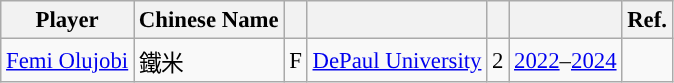<table class="wikitable sortable" style="font-size:95%; text-align:left;">
<tr>
<th>Player</th>
<th>Chinese Name</th>
<th></th>
<th></th>
<th></th>
<th></th>
<th>Ref.</th>
</tr>
<tr>
<td><a href='#'>Femi Olujobi</a></td>
<td>鐵米</td>
<td align="center">F</td>
<td><a href='#'>DePaul University</a></td>
<td align="center">2</td>
<td align="center"><a href='#'>2022</a>–<a href='#'>2024</a></td>
<td></td>
</tr>
</table>
